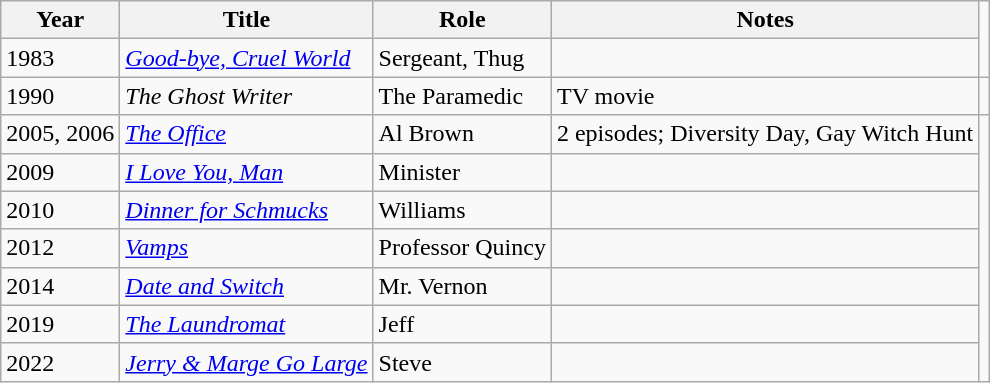<table class="wikitable sortable">
<tr>
<th>Year</th>
<th>Title</th>
<th>Role</th>
<th class="unsortable">Notes</th>
</tr>
<tr>
<td>1983</td>
<td><em><a href='#'>Good-bye, Cruel World</a></em></td>
<td>Sergeant, Thug</td>
<td></td>
</tr>
<tr>
<td>1990</td>
<td><em>The Ghost Writer</em></td>
<td>The Paramedic</td>
<td>TV movie</td>
<td></td>
</tr>
<tr>
<td>2005, 2006</td>
<td><em><a href='#'>The Office</a></em></td>
<td>Al Brown</td>
<td>2 episodes; Diversity Day, Gay Witch Hunt</td>
</tr>
<tr>
<td>2009</td>
<td><em><a href='#'>I Love You, Man</a></em></td>
<td>Minister</td>
<td></td>
</tr>
<tr>
<td>2010</td>
<td><em><a href='#'>Dinner for Schmucks</a></em></td>
<td>Williams</td>
<td></td>
</tr>
<tr>
<td>2012</td>
<td><em><a href='#'>Vamps</a></em></td>
<td>Professor Quincy</td>
<td></td>
</tr>
<tr>
<td>2014</td>
<td><em><a href='#'>Date and Switch</a></em></td>
<td>Mr. Vernon</td>
<td></td>
</tr>
<tr>
<td>2019</td>
<td><em><a href='#'>The Laundromat</a></em></td>
<td>Jeff</td>
<td></td>
</tr>
<tr>
<td>2022</td>
<td><em><a href='#'>Jerry & Marge Go Large</a></em></td>
<td>Steve</td>
<td></td>
</tr>
</table>
